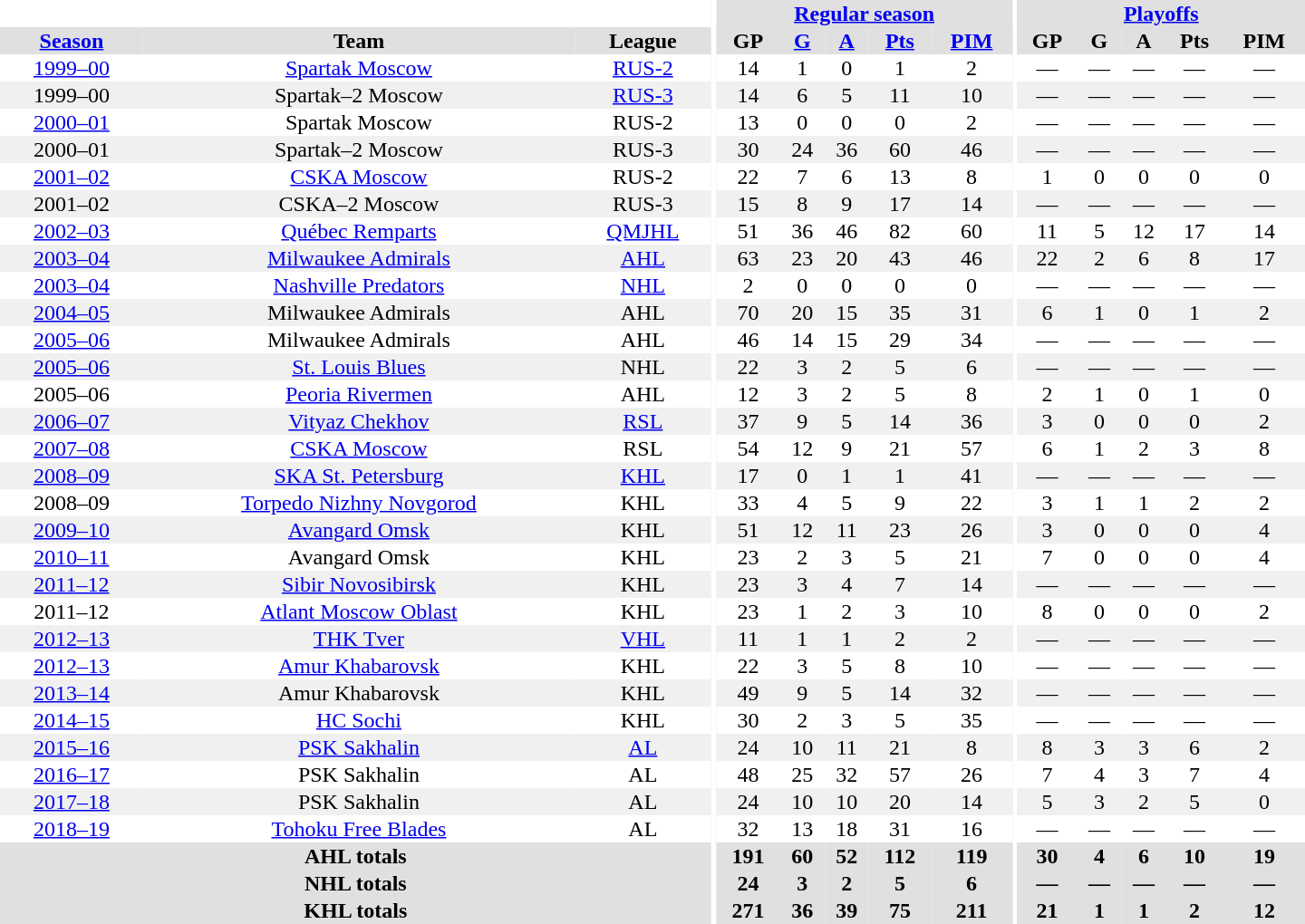<table border="0" cellpadding="1" cellspacing="0" style="text-align:center; width:60em">
<tr bgcolor="#e0e0e0">
<th colspan="3" bgcolor="#ffffff"></th>
<th rowspan="100" bgcolor="#ffffff"></th>
<th colspan="5"><a href='#'>Regular season</a></th>
<th rowspan="100" bgcolor="#ffffff"></th>
<th colspan="5"><a href='#'>Playoffs</a></th>
</tr>
<tr bgcolor="#e0e0e0">
<th><a href='#'>Season</a></th>
<th>Team</th>
<th>League</th>
<th>GP</th>
<th><a href='#'>G</a></th>
<th><a href='#'>A</a></th>
<th><a href='#'>Pts</a></th>
<th><a href='#'>PIM</a></th>
<th>GP</th>
<th>G</th>
<th>A</th>
<th>Pts</th>
<th>PIM</th>
</tr>
<tr>
<td><a href='#'>1999–00</a></td>
<td><a href='#'>Spartak Moscow</a></td>
<td><a href='#'>RUS-2</a></td>
<td>14</td>
<td>1</td>
<td>0</td>
<td>1</td>
<td>2</td>
<td>—</td>
<td>—</td>
<td>—</td>
<td>—</td>
<td>—</td>
</tr>
<tr bgcolor=#f0f0f0>
<td>1999–00</td>
<td>Spartak–2 Moscow</td>
<td><a href='#'>RUS-3</a></td>
<td>14</td>
<td>6</td>
<td>5</td>
<td>11</td>
<td>10</td>
<td>—</td>
<td>—</td>
<td>—</td>
<td>—</td>
<td>—</td>
</tr>
<tr>
<td><a href='#'>2000–01</a></td>
<td>Spartak Moscow</td>
<td>RUS-2</td>
<td>13</td>
<td>0</td>
<td>0</td>
<td>0</td>
<td>2</td>
<td>—</td>
<td>—</td>
<td>—</td>
<td>—</td>
<td>—</td>
</tr>
<tr bgcolor=#f0f0f0>
<td>2000–01</td>
<td>Spartak–2 Moscow</td>
<td>RUS-3</td>
<td>30</td>
<td>24</td>
<td>36</td>
<td>60</td>
<td>46</td>
<td>—</td>
<td>—</td>
<td>—</td>
<td>—</td>
<td>—</td>
</tr>
<tr>
<td><a href='#'>2001–02</a></td>
<td><a href='#'>CSKA Moscow</a></td>
<td>RUS-2</td>
<td>22</td>
<td>7</td>
<td>6</td>
<td>13</td>
<td>8</td>
<td>1</td>
<td>0</td>
<td>0</td>
<td>0</td>
<td>0</td>
</tr>
<tr bgcolor=#f0f0f0>
<td>2001–02</td>
<td>CSKA–2 Moscow</td>
<td>RUS-3</td>
<td>15</td>
<td>8</td>
<td>9</td>
<td>17</td>
<td>14</td>
<td>—</td>
<td>—</td>
<td>—</td>
<td>—</td>
<td>—</td>
</tr>
<tr>
<td><a href='#'>2002–03</a></td>
<td><a href='#'>Québec Remparts</a></td>
<td><a href='#'>QMJHL</a></td>
<td>51</td>
<td>36</td>
<td>46</td>
<td>82</td>
<td>60</td>
<td>11</td>
<td>5</td>
<td>12</td>
<td>17</td>
<td>14</td>
</tr>
<tr bgcolor=#f0f0f0>
<td><a href='#'>2003–04</a></td>
<td><a href='#'>Milwaukee Admirals</a></td>
<td><a href='#'>AHL</a></td>
<td>63</td>
<td>23</td>
<td>20</td>
<td>43</td>
<td>46</td>
<td>22</td>
<td>2</td>
<td>6</td>
<td>8</td>
<td>17</td>
</tr>
<tr>
<td><a href='#'>2003–04</a></td>
<td><a href='#'>Nashville Predators</a></td>
<td><a href='#'>NHL</a></td>
<td>2</td>
<td>0</td>
<td>0</td>
<td>0</td>
<td>0</td>
<td>—</td>
<td>—</td>
<td>—</td>
<td>—</td>
<td>—</td>
</tr>
<tr bgcolor=#f0f0f0>
<td><a href='#'>2004–05</a></td>
<td>Milwaukee Admirals</td>
<td>AHL</td>
<td>70</td>
<td>20</td>
<td>15</td>
<td>35</td>
<td>31</td>
<td>6</td>
<td>1</td>
<td>0</td>
<td>1</td>
<td>2</td>
</tr>
<tr>
<td><a href='#'>2005–06</a></td>
<td>Milwaukee Admirals</td>
<td>AHL</td>
<td>46</td>
<td>14</td>
<td>15</td>
<td>29</td>
<td>34</td>
<td>—</td>
<td>—</td>
<td>—</td>
<td>—</td>
<td>—</td>
</tr>
<tr bgcolor=#f0f0f0>
<td><a href='#'>2005–06</a></td>
<td><a href='#'>St. Louis Blues</a></td>
<td>NHL</td>
<td>22</td>
<td>3</td>
<td>2</td>
<td>5</td>
<td>6</td>
<td>—</td>
<td>—</td>
<td>—</td>
<td>—</td>
<td>—</td>
</tr>
<tr>
<td>2005–06</td>
<td><a href='#'>Peoria Rivermen</a></td>
<td>AHL</td>
<td>12</td>
<td>3</td>
<td>2</td>
<td>5</td>
<td>8</td>
<td>2</td>
<td>1</td>
<td>0</td>
<td>1</td>
<td>0</td>
</tr>
<tr bgcolor=#f0f0f0>
<td><a href='#'>2006–07</a></td>
<td><a href='#'>Vityaz Chekhov</a></td>
<td><a href='#'>RSL</a></td>
<td>37</td>
<td>9</td>
<td>5</td>
<td>14</td>
<td>36</td>
<td>3</td>
<td>0</td>
<td>0</td>
<td>0</td>
<td>2</td>
</tr>
<tr>
<td><a href='#'>2007–08</a></td>
<td><a href='#'>CSKA Moscow</a></td>
<td>RSL</td>
<td>54</td>
<td>12</td>
<td>9</td>
<td>21</td>
<td>57</td>
<td>6</td>
<td>1</td>
<td>2</td>
<td>3</td>
<td>8</td>
</tr>
<tr bgcolor=#f0f0f0>
<td><a href='#'>2008–09</a></td>
<td><a href='#'>SKA St. Petersburg</a></td>
<td><a href='#'>KHL</a></td>
<td>17</td>
<td>0</td>
<td>1</td>
<td>1</td>
<td>41</td>
<td>—</td>
<td>—</td>
<td>—</td>
<td>—</td>
<td>—</td>
</tr>
<tr>
<td>2008–09</td>
<td><a href='#'>Torpedo Nizhny Novgorod</a></td>
<td>KHL</td>
<td>33</td>
<td>4</td>
<td>5</td>
<td>9</td>
<td>22</td>
<td>3</td>
<td>1</td>
<td>1</td>
<td>2</td>
<td>2</td>
</tr>
<tr bgcolor=#f0f0f0>
<td><a href='#'>2009–10</a></td>
<td><a href='#'>Avangard Omsk</a></td>
<td>KHL</td>
<td>51</td>
<td>12</td>
<td>11</td>
<td>23</td>
<td>26</td>
<td>3</td>
<td>0</td>
<td>0</td>
<td>0</td>
<td>4</td>
</tr>
<tr>
<td><a href='#'>2010–11</a></td>
<td>Avangard Omsk</td>
<td>KHL</td>
<td>23</td>
<td>2</td>
<td>3</td>
<td>5</td>
<td>21</td>
<td>7</td>
<td>0</td>
<td>0</td>
<td>0</td>
<td>4</td>
</tr>
<tr bgcolor=#f0f0f0>
<td><a href='#'>2011–12</a></td>
<td><a href='#'>Sibir Novosibirsk</a></td>
<td>KHL</td>
<td>23</td>
<td>3</td>
<td>4</td>
<td>7</td>
<td>14</td>
<td>—</td>
<td>—</td>
<td>—</td>
<td>—</td>
<td>—</td>
</tr>
<tr>
<td>2011–12</td>
<td><a href='#'>Atlant Moscow Oblast</a></td>
<td>KHL</td>
<td>23</td>
<td>1</td>
<td>2</td>
<td>3</td>
<td>10</td>
<td>8</td>
<td>0</td>
<td>0</td>
<td>0</td>
<td>2</td>
</tr>
<tr bgcolor=#f0f0f0>
<td><a href='#'>2012–13</a></td>
<td><a href='#'>THK Tver</a></td>
<td><a href='#'>VHL</a></td>
<td>11</td>
<td>1</td>
<td>1</td>
<td>2</td>
<td>2</td>
<td>—</td>
<td>—</td>
<td>—</td>
<td>—</td>
<td>—</td>
</tr>
<tr>
<td><a href='#'>2012–13</a></td>
<td><a href='#'>Amur Khabarovsk</a></td>
<td>KHL</td>
<td>22</td>
<td>3</td>
<td>5</td>
<td>8</td>
<td>10</td>
<td>—</td>
<td>—</td>
<td>—</td>
<td>—</td>
<td>—</td>
</tr>
<tr bgcolor=#f0f0f0>
<td><a href='#'>2013–14</a></td>
<td>Amur Khabarovsk</td>
<td>KHL</td>
<td>49</td>
<td>9</td>
<td>5</td>
<td>14</td>
<td>32</td>
<td>—</td>
<td>—</td>
<td>—</td>
<td>—</td>
<td>—</td>
</tr>
<tr>
<td><a href='#'>2014–15</a></td>
<td><a href='#'>HC Sochi</a></td>
<td>KHL</td>
<td>30</td>
<td>2</td>
<td>3</td>
<td>5</td>
<td>35</td>
<td>—</td>
<td>—</td>
<td>—</td>
<td>—</td>
<td>—</td>
</tr>
<tr bgcolor=#f0f0f0>
<td><a href='#'>2015–16</a></td>
<td><a href='#'>PSK Sakhalin</a></td>
<td><a href='#'>AL</a></td>
<td>24</td>
<td>10</td>
<td>11</td>
<td>21</td>
<td>8</td>
<td>8</td>
<td>3</td>
<td>3</td>
<td>6</td>
<td>2</td>
</tr>
<tr>
<td><a href='#'>2016–17</a></td>
<td>PSK Sakhalin</td>
<td>AL</td>
<td>48</td>
<td>25</td>
<td>32</td>
<td>57</td>
<td>26</td>
<td>7</td>
<td>4</td>
<td>3</td>
<td>7</td>
<td>4</td>
</tr>
<tr bgcolor=#f0f0f0>
<td><a href='#'>2017–18</a></td>
<td>PSK Sakhalin</td>
<td>AL</td>
<td>24</td>
<td>10</td>
<td>10</td>
<td>20</td>
<td>14</td>
<td>5</td>
<td>3</td>
<td>2</td>
<td>5</td>
<td>0</td>
</tr>
<tr>
<td><a href='#'>2018–19</a></td>
<td><a href='#'>Tohoku Free Blades</a></td>
<td>AL</td>
<td>32</td>
<td>13</td>
<td>18</td>
<td>31</td>
<td>16</td>
<td>—</td>
<td>—</td>
<td>—</td>
<td>—</td>
<td>—</td>
</tr>
<tr bgcolor="#e0e0e0">
<th colspan="3">AHL totals</th>
<th>191</th>
<th>60</th>
<th>52</th>
<th>112</th>
<th>119</th>
<th>30</th>
<th>4</th>
<th>6</th>
<th>10</th>
<th>19</th>
</tr>
<tr bgcolor="#e0e0e0">
<th colspan="3">NHL totals</th>
<th>24</th>
<th>3</th>
<th>2</th>
<th>5</th>
<th>6</th>
<th>—</th>
<th>—</th>
<th>—</th>
<th>—</th>
<th>—</th>
</tr>
<tr bgcolor="#e0e0e0">
<th colspan="3">KHL totals</th>
<th>271</th>
<th>36</th>
<th>39</th>
<th>75</th>
<th>211</th>
<th>21</th>
<th>1</th>
<th>1</th>
<th>2</th>
<th>12</th>
</tr>
</table>
